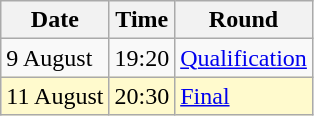<table class="wikitable">
<tr>
<th>Date</th>
<th>Time</th>
<th>Round</th>
</tr>
<tr>
<td>9 August</td>
<td>19:20</td>
<td><a href='#'>Qualification</a></td>
</tr>
<tr style=background:lemonchiffon>
<td>11 August</td>
<td>20:30</td>
<td><a href='#'>Final</a></td>
</tr>
</table>
